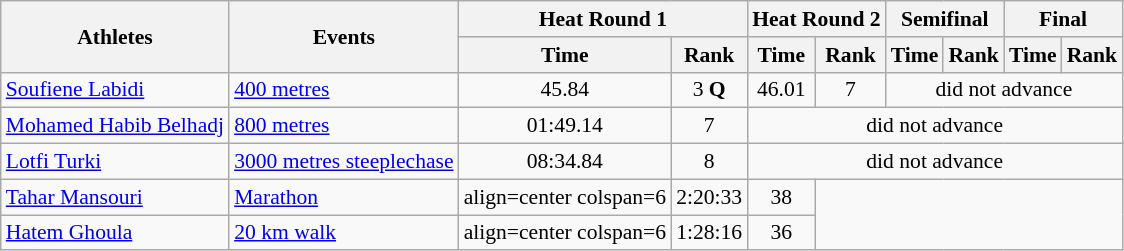<table class=wikitable style=font-size:90%>
<tr>
<th rowspan=2>Athletes</th>
<th rowspan=2>Events</th>
<th colspan=2>Heat Round 1</th>
<th colspan=2>Heat Round 2</th>
<th colspan=2>Semifinal</th>
<th colspan=2>Final</th>
</tr>
<tr>
<th>Time</th>
<th>Rank</th>
<th>Time</th>
<th>Rank</th>
<th>Time</th>
<th>Rank</th>
<th>Time</th>
<th>Rank</th>
</tr>
<tr>
<td><a href='#'>Soufiene Labidi</a></td>
<td><a href='#'>400 metres</a></td>
<td align=center>45.84</td>
<td align=center>3 <strong>Q</strong></td>
<td align=center>46.01</td>
<td align=center>7</td>
<td align=center colspan=6>did not advance</td>
</tr>
<tr>
<td><a href='#'>Mohamed Habib Belhadj</a></td>
<td><a href='#'>800 metres</a></td>
<td align=center>01:49.14</td>
<td align=center>7</td>
<td align=center colspan=6>did not advance</td>
</tr>
<tr>
<td><a href='#'>Lotfi Turki</a></td>
<td><a href='#'>3000 metres steeplechase</a></td>
<td align=center>08:34.84</td>
<td align=center>8</td>
<td align=center colspan=6>did not advance</td>
</tr>
<tr>
<td><a href='#'>Tahar Mansouri</a></td>
<td><a href='#'>Marathon</a></td>
<td>align=center colspan=6 </td>
<td align=center>2:20:33</td>
<td align=center>38</td>
</tr>
<tr>
<td><a href='#'>Hatem Ghoula</a></td>
<td><a href='#'>20 km walk</a></td>
<td>align=center colspan=6 </td>
<td align=center>1:28:16</td>
<td align=center>36</td>
</tr>
</table>
